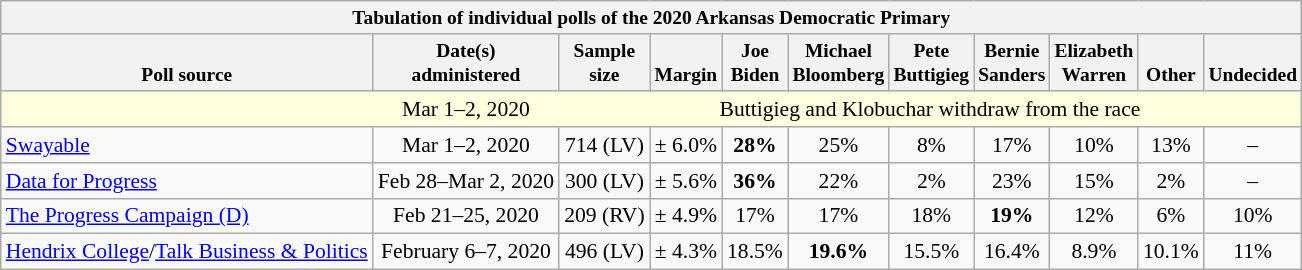<table class="wikitable mw-collapsed mw-collapsible" style="font-size:90%;text-align:center;">
<tr style="vertical-align:bottom; font-size:90%;">
<th colspan="17">Tabulation of individual polls of the 2020 Arkansas Democratic Primary</th>
</tr>
<tr valign=bottom style="font-size:90%;">
<th>Poll source</th>
<th>Date(s)<br>administered</th>
<th>Sample<br>size</th>
<th>Margin<br></th>
<th>Joe<br>Biden</th>
<th>Michael<br>Bloomberg</th>
<th>Pete<br>Buttigieg</th>
<th>Bernie<br>Sanders</th>
<th>Elizabeth<br>Warren</th>
<th>Other</th>
<th>Undecided</th>
</tr>
<tr style="background:lightyellow;">
<td style="border-right-style:hidden;"></td>
<td style="border-right-style:hidden;">Mar 1–2, 2020</td>
<td colspan="11">Buttigieg and Klobuchar withdraw from the race</td>
</tr>
<tr>
<td style="text-align:left;"><a href='#'>Swayable</a></td>
<td>Mar 1–2, 2020</td>
<td>714 (LV)</td>
<td>± 6.0%</td>
<td><strong>28%</strong></td>
<td>25%</td>
<td>8%</td>
<td>17%</td>
<td>10%</td>
<td>13%</td>
<td>–</td>
</tr>
<tr>
<td style="text-align:left;"><a href='#'>Data for Progress</a></td>
<td>Feb 28–Mar 2, 2020</td>
<td>300 (LV)</td>
<td>± 5.6%</td>
<td><strong>36%</strong></td>
<td>22%</td>
<td>2%</td>
<td>23%</td>
<td>15%</td>
<td>2%</td>
<td>–</td>
</tr>
<tr>
<td style="text-align:left;"><a href='#'>The Progress Campaign (D)</a></td>
<td>Feb 21–25, 2020</td>
<td>209 (RV)</td>
<td>± 4.9%</td>
<td>17%</td>
<td>17%</td>
<td>18%</td>
<td><strong>19%</strong></td>
<td>12%</td>
<td>6%</td>
<td>10%</td>
</tr>
<tr>
<td style="text-align:left;"><a href='#'>Hendrix College</a>/<a href='#'>Talk Business & Politics</a></td>
<td>February 6–7, 2020</td>
<td>496 (LV)</td>
<td>± 4.3%</td>
<td>18.5%</td>
<td><strong>19.6%</strong></td>
<td>15.5%</td>
<td>16.4%</td>
<td>8.9%</td>
<td>10.1%</td>
<td>11%</td>
</tr>
</table>
